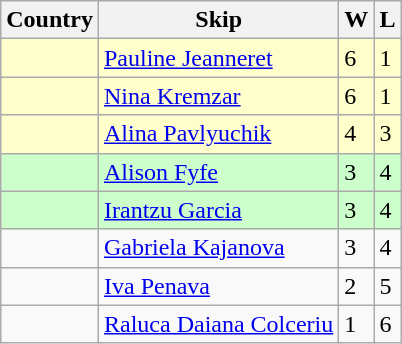<table class=wikitable>
<tr>
<th>Country</th>
<th>Skip</th>
<th>W</th>
<th>L</th>
</tr>
<tr bgcolor=#ffffcc>
<td></td>
<td><a href='#'>Pauline Jeanneret</a></td>
<td>6</td>
<td>1</td>
</tr>
<tr bgcolor=#ffffcc>
<td></td>
<td><a href='#'>Nina Kremzar</a></td>
<td>6</td>
<td>1</td>
</tr>
<tr bgcolor=#ffffcc>
<td></td>
<td><a href='#'>Alina Pavlyuchik</a></td>
<td>4</td>
<td>3</td>
</tr>
<tr bgcolor=#ccffcc>
<td></td>
<td><a href='#'>Alison Fyfe</a></td>
<td>3</td>
<td>4</td>
</tr>
<tr bgcolor=#ccffcc>
<td></td>
<td><a href='#'>Irantzu Garcia</a></td>
<td>3</td>
<td>4</td>
</tr>
<tr>
<td></td>
<td><a href='#'>Gabriela Kajanova</a></td>
<td>3</td>
<td>4</td>
</tr>
<tr>
<td></td>
<td><a href='#'>Iva Penava</a></td>
<td>2</td>
<td>5</td>
</tr>
<tr>
<td></td>
<td><a href='#'>Raluca Daiana Colceriu</a></td>
<td>1</td>
<td>6</td>
</tr>
</table>
